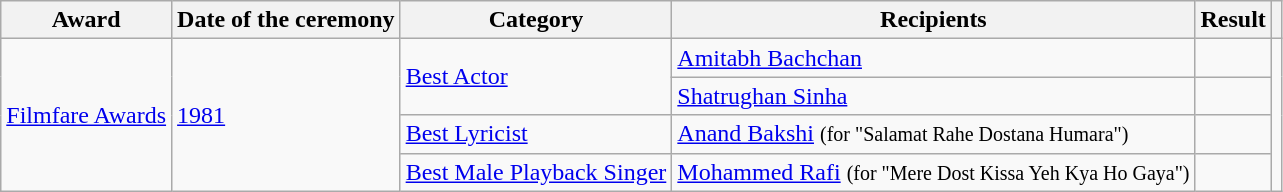<table class="wikitable plainrowheaders sortable">
<tr>
<th scope="col">Award</th>
<th scope="col">Date of the ceremony</th>
<th scope="col">Category</th>
<th scope="col">Recipients</th>
<th scope="col">Result</th>
<th scope="col" class="unsortable"></th>
</tr>
<tr>
<td rowspan="4"><a href='#'>Filmfare Awards</a></td>
<td rowspan="4"><a href='#'>1981</a></td>
<td rowspan="2"><a href='#'>Best Actor</a></td>
<td><a href='#'>Amitabh Bachchan</a></td>
<td></td>
<td rowspan="4"></td>
</tr>
<tr>
<td><a href='#'>Shatrughan Sinha</a></td>
<td></td>
</tr>
<tr>
<td><a href='#'>Best Lyricist</a></td>
<td><a href='#'>Anand Bakshi</a> <small>(for "Salamat Rahe Dostana Humara")</small></td>
<td></td>
</tr>
<tr>
<td><a href='#'>Best Male Playback Singer</a></td>
<td><a href='#'>Mohammed Rafi</a> <small>(for "Mere Dost Kissa Yeh Kya Ho Gaya")</small></td>
<td></td>
</tr>
</table>
